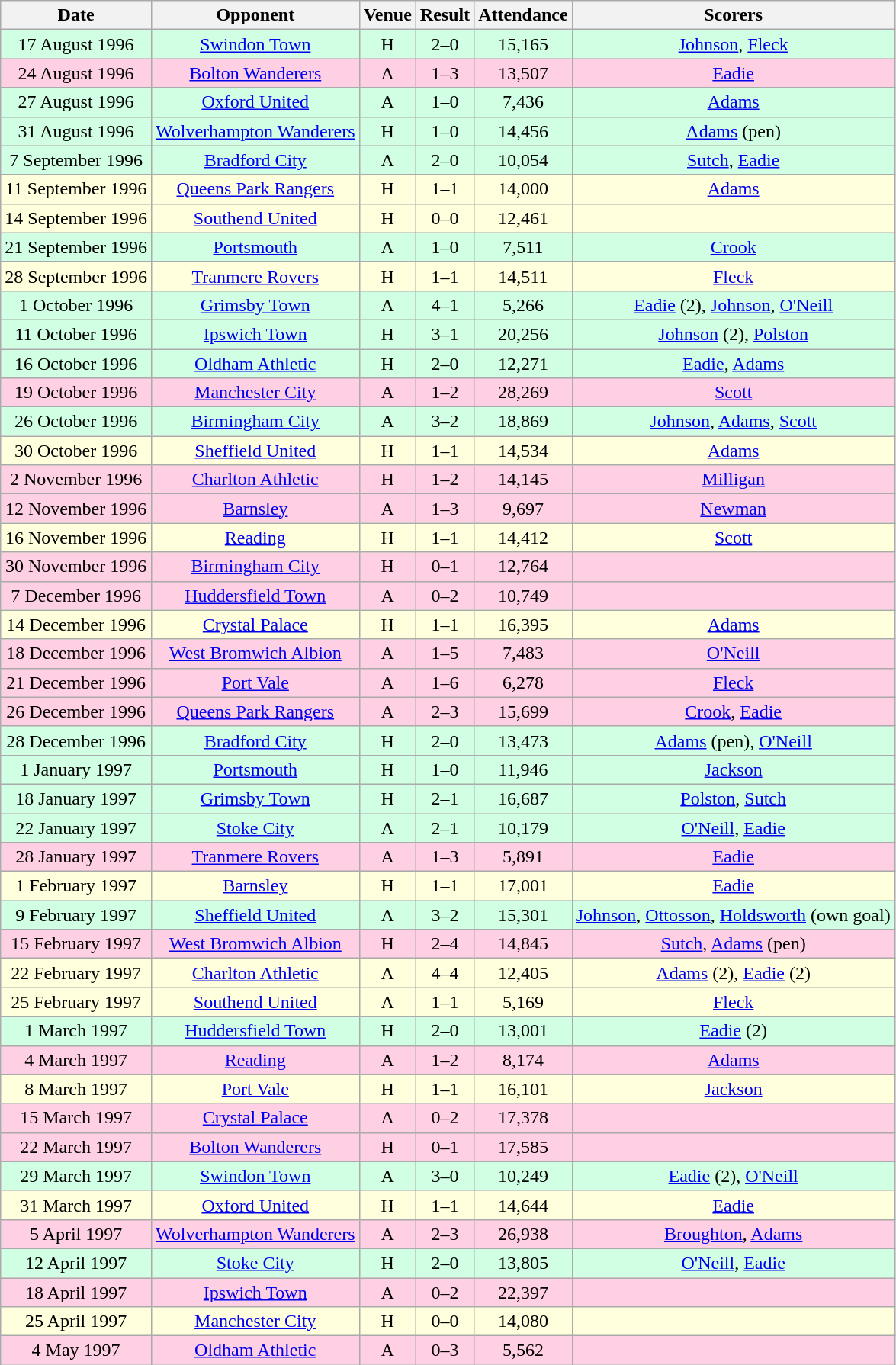<table class="wikitable sortable" style="font-size:100%; text-align:center">
<tr>
<th>Date</th>
<th>Opponent</th>
<th>Venue</th>
<th>Result</th>
<th>Attendance</th>
<th>Scorers</th>
</tr>
<tr style="background-color: #d0ffe3;">
<td>17 August 1996</td>
<td><a href='#'>Swindon Town</a></td>
<td>H</td>
<td>2–0</td>
<td>15,165</td>
<td><a href='#'>Johnson</a>, <a href='#'>Fleck</a></td>
</tr>
<tr style="background-color: #ffd0e3;">
<td>24 August 1996</td>
<td><a href='#'>Bolton Wanderers</a></td>
<td>A</td>
<td>1–3</td>
<td>13,507</td>
<td><a href='#'>Eadie</a></td>
</tr>
<tr style="background-color: #d0ffe3;">
<td>27 August 1996</td>
<td><a href='#'>Oxford United</a></td>
<td>A</td>
<td>1–0</td>
<td>7,436</td>
<td><a href='#'>Adams</a></td>
</tr>
<tr style="background-color: #d0ffe3;">
<td>31 August 1996</td>
<td><a href='#'>Wolverhampton Wanderers</a></td>
<td>H</td>
<td>1–0</td>
<td>14,456</td>
<td><a href='#'>Adams</a> (pen)</td>
</tr>
<tr style="background-color: #d0ffe3;">
<td>7 September 1996</td>
<td><a href='#'>Bradford City</a></td>
<td>A</td>
<td>2–0</td>
<td>10,054</td>
<td><a href='#'>Sutch</a>, <a href='#'>Eadie</a></td>
</tr>
<tr style="background-color: #ffffdd;">
<td>11 September 1996</td>
<td><a href='#'>Queens Park Rangers</a></td>
<td>H</td>
<td>1–1</td>
<td>14,000</td>
<td><a href='#'>Adams</a></td>
</tr>
<tr style="background-color: #ffffdd;">
<td>14 September 1996</td>
<td><a href='#'>Southend United</a></td>
<td>H</td>
<td>0–0</td>
<td>12,461</td>
<td></td>
</tr>
<tr style="background-color: #d0ffe3;">
<td>21 September 1996</td>
<td><a href='#'>Portsmouth</a></td>
<td>A</td>
<td>1–0</td>
<td>7,511</td>
<td><a href='#'>Crook</a></td>
</tr>
<tr style="background-color: #ffffdd;">
<td>28 September 1996</td>
<td><a href='#'>Tranmere Rovers</a></td>
<td>H</td>
<td>1–1</td>
<td>14,511</td>
<td><a href='#'>Fleck</a></td>
</tr>
<tr style="background-color: #d0ffe3;">
<td>1 October 1996</td>
<td><a href='#'>Grimsby Town</a></td>
<td>A</td>
<td>4–1</td>
<td>5,266</td>
<td><a href='#'>Eadie</a> (2), <a href='#'>Johnson</a>, <a href='#'>O'Neill</a></td>
</tr>
<tr style="background-color: #d0ffe3;">
<td>11 October 1996</td>
<td><a href='#'>Ipswich Town</a></td>
<td>H</td>
<td>3–1</td>
<td>20,256</td>
<td><a href='#'>Johnson</a> (2), <a href='#'>Polston</a></td>
</tr>
<tr style="background-color: #d0ffe3;">
<td>16 October 1996</td>
<td><a href='#'>Oldham Athletic</a></td>
<td>H</td>
<td>2–0</td>
<td>12,271</td>
<td><a href='#'>Eadie</a>, <a href='#'>Adams</a></td>
</tr>
<tr style="background-color: #ffd0e3;">
<td>19 October 1996</td>
<td><a href='#'>Manchester City</a></td>
<td>A</td>
<td>1–2</td>
<td>28,269</td>
<td><a href='#'>Scott</a></td>
</tr>
<tr style="background-color: #d0ffe3;">
<td>26 October 1996</td>
<td><a href='#'>Birmingham City</a></td>
<td>A</td>
<td>3–2</td>
<td>18,869</td>
<td><a href='#'>Johnson</a>, <a href='#'>Adams</a>, <a href='#'>Scott</a></td>
</tr>
<tr style="background-color: #ffffdd;">
<td>30 October 1996</td>
<td><a href='#'>Sheffield United</a></td>
<td>H</td>
<td>1–1</td>
<td>14,534</td>
<td><a href='#'>Adams</a></td>
</tr>
<tr style="background-color: #ffd0e3;">
<td>2 November 1996</td>
<td><a href='#'>Charlton Athletic</a></td>
<td>H</td>
<td>1–2</td>
<td>14,145</td>
<td><a href='#'>Milligan</a></td>
</tr>
<tr style="background-color: #ffd0e3;">
<td>12 November 1996</td>
<td><a href='#'>Barnsley</a></td>
<td>A</td>
<td>1–3</td>
<td>9,697</td>
<td><a href='#'>Newman</a></td>
</tr>
<tr style="background-color: #ffffdd;">
<td>16 November 1996</td>
<td><a href='#'>Reading</a></td>
<td>H</td>
<td>1–1</td>
<td>14,412</td>
<td><a href='#'>Scott</a></td>
</tr>
<tr style="background-color: #ffd0e3;">
<td>30 November 1996</td>
<td><a href='#'>Birmingham City</a></td>
<td>H</td>
<td>0–1</td>
<td>12,764</td>
<td></td>
</tr>
<tr style="background-color: #ffd0e3;">
<td>7 December 1996</td>
<td><a href='#'>Huddersfield Town</a></td>
<td>A</td>
<td>0–2</td>
<td>10,749</td>
<td></td>
</tr>
<tr style="background-color: #ffffdd;">
<td>14 December 1996</td>
<td><a href='#'>Crystal Palace</a></td>
<td>H</td>
<td>1–1</td>
<td>16,395</td>
<td><a href='#'>Adams</a></td>
</tr>
<tr style="background-color: #ffd0e3;">
<td>18 December 1996</td>
<td><a href='#'>West Bromwich Albion</a></td>
<td>A</td>
<td>1–5</td>
<td>7,483</td>
<td><a href='#'>O'Neill</a></td>
</tr>
<tr style="background-color: #ffd0e3;">
<td>21 December 1996</td>
<td><a href='#'>Port Vale</a></td>
<td>A</td>
<td>1–6</td>
<td>6,278</td>
<td><a href='#'>Fleck</a></td>
</tr>
<tr style="background-color: #ffd0e3;">
<td>26 December 1996</td>
<td><a href='#'>Queens Park Rangers</a></td>
<td>A</td>
<td>2–3</td>
<td>15,699</td>
<td><a href='#'>Crook</a>, <a href='#'>Eadie</a></td>
</tr>
<tr style="background-color: #d0ffe3;">
<td>28 December 1996</td>
<td><a href='#'>Bradford City</a></td>
<td>H</td>
<td>2–0</td>
<td>13,473</td>
<td><a href='#'>Adams</a> (pen), <a href='#'>O'Neill</a></td>
</tr>
<tr style="background-color: #d0ffe3;">
<td>1 January 1997</td>
<td><a href='#'>Portsmouth</a></td>
<td>H</td>
<td>1–0</td>
<td>11,946</td>
<td><a href='#'>Jackson</a></td>
</tr>
<tr style="background-color: #d0ffe3;">
<td>18 January 1997</td>
<td><a href='#'>Grimsby Town</a></td>
<td>H</td>
<td>2–1</td>
<td>16,687</td>
<td><a href='#'>Polston</a>, <a href='#'>Sutch</a></td>
</tr>
<tr style="background-color: #d0ffe3;">
<td>22 January 1997</td>
<td><a href='#'>Stoke City</a></td>
<td>A</td>
<td>2–1</td>
<td>10,179</td>
<td><a href='#'>O'Neill</a>, <a href='#'>Eadie</a></td>
</tr>
<tr style="background-color: #ffd0e3;">
<td>28 January 1997</td>
<td><a href='#'>Tranmere Rovers</a></td>
<td>A</td>
<td>1–3</td>
<td>5,891</td>
<td><a href='#'>Eadie</a></td>
</tr>
<tr style="background-color: #ffffdd;">
<td>1 February 1997</td>
<td><a href='#'>Barnsley</a></td>
<td>H</td>
<td>1–1</td>
<td>17,001</td>
<td><a href='#'>Eadie</a></td>
</tr>
<tr style="background-color: #d0ffe3;">
<td>9 February 1997</td>
<td><a href='#'>Sheffield United</a></td>
<td>A</td>
<td>3–2</td>
<td>15,301</td>
<td><a href='#'>Johnson</a>, <a href='#'>Ottosson</a>, <a href='#'>Holdsworth</a> (own goal)</td>
</tr>
<tr style="background-color: #ffd0e3;">
<td>15 February 1997</td>
<td><a href='#'>West Bromwich Albion</a></td>
<td>H</td>
<td>2–4</td>
<td>14,845</td>
<td><a href='#'>Sutch</a>, <a href='#'>Adams</a> (pen)</td>
</tr>
<tr style="background-color: #ffffdd;">
<td>22 February 1997</td>
<td><a href='#'>Charlton Athletic</a></td>
<td>A</td>
<td>4–4</td>
<td>12,405</td>
<td><a href='#'>Adams</a> (2), <a href='#'>Eadie</a> (2)</td>
</tr>
<tr style="background-color: #ffffdd;">
<td>25 February 1997</td>
<td><a href='#'>Southend United</a></td>
<td>A</td>
<td>1–1</td>
<td>5,169</td>
<td><a href='#'>Fleck</a></td>
</tr>
<tr style="background-color: #d0ffe3;">
<td>1 March 1997</td>
<td><a href='#'>Huddersfield Town</a></td>
<td>H</td>
<td>2–0</td>
<td>13,001</td>
<td><a href='#'>Eadie</a> (2)</td>
</tr>
<tr style="background-color: #ffd0e3;">
<td>4 March 1997</td>
<td><a href='#'>Reading</a></td>
<td>A</td>
<td>1–2</td>
<td>8,174</td>
<td><a href='#'>Adams</a></td>
</tr>
<tr style="background-color: #ffffdd;">
<td>8 March 1997</td>
<td><a href='#'>Port Vale</a></td>
<td>H</td>
<td>1–1</td>
<td>16,101</td>
<td><a href='#'>Jackson</a></td>
</tr>
<tr style="background-color: #ffd0e3;">
<td>15 March 1997</td>
<td><a href='#'>Crystal Palace</a></td>
<td>A</td>
<td>0–2</td>
<td>17,378</td>
<td></td>
</tr>
<tr style="background-color: #ffd0e3;">
<td>22 March 1997</td>
<td><a href='#'>Bolton Wanderers</a></td>
<td>H</td>
<td>0–1</td>
<td>17,585</td>
<td></td>
</tr>
<tr style="background-color: #d0ffe3;">
<td>29 March 1997</td>
<td><a href='#'>Swindon Town</a></td>
<td>A</td>
<td>3–0</td>
<td>10,249</td>
<td><a href='#'>Eadie</a> (2), <a href='#'>O'Neill</a></td>
</tr>
<tr style="background-color: #ffffdd;">
<td>31 March 1997</td>
<td><a href='#'>Oxford United</a></td>
<td>H</td>
<td>1–1</td>
<td>14,644</td>
<td><a href='#'>Eadie</a></td>
</tr>
<tr style="background-color: #ffd0e3;">
<td>5 April 1997</td>
<td><a href='#'>Wolverhampton Wanderers</a></td>
<td>A</td>
<td>2–3</td>
<td>26,938</td>
<td><a href='#'>Broughton</a>, <a href='#'>Adams</a></td>
</tr>
<tr style="background-color: #d0ffe3;">
<td>12 April 1997</td>
<td><a href='#'>Stoke City</a></td>
<td>H</td>
<td>2–0</td>
<td>13,805</td>
<td><a href='#'>O'Neill</a>, <a href='#'>Eadie</a></td>
</tr>
<tr style="background-color: #ffd0e3;">
<td>18 April 1997</td>
<td><a href='#'>Ipswich Town</a></td>
<td>A</td>
<td>0–2</td>
<td>22,397</td>
<td></td>
</tr>
<tr style="background-color: #ffffdd;">
<td>25 April 1997</td>
<td><a href='#'>Manchester City</a></td>
<td>H</td>
<td>0–0</td>
<td>14,080</td>
<td></td>
</tr>
<tr style="background-color: #ffd0e3;">
<td>4 May 1997</td>
<td><a href='#'>Oldham Athletic</a></td>
<td>A</td>
<td>0–3</td>
<td>5,562</td>
<td></td>
</tr>
</table>
